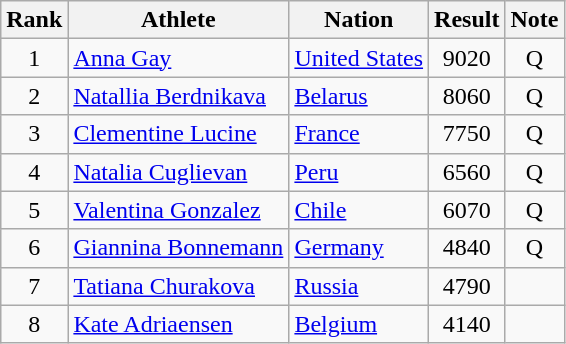<table class="wikitable sortable" style="text-align:center">
<tr>
<th>Rank</th>
<th>Athlete</th>
<th>Nation</th>
<th>Result</th>
<th>Note</th>
</tr>
<tr>
<td>1</td>
<td align=left><a href='#'>Anna Gay</a></td>
<td align=left> <a href='#'>United States</a></td>
<td>9020</td>
<td>Q</td>
</tr>
<tr>
<td>2</td>
<td align=left><a href='#'>Natallia Berdnikava</a></td>
<td align=left> <a href='#'>Belarus</a></td>
<td>8060</td>
<td>Q</td>
</tr>
<tr>
<td>3</td>
<td align=left><a href='#'>Clementine Lucine</a></td>
<td align=left> <a href='#'>France</a></td>
<td>7750</td>
<td>Q</td>
</tr>
<tr>
<td>4</td>
<td align=left><a href='#'>Natalia Cuglievan</a></td>
<td align=left> <a href='#'>Peru</a></td>
<td>6560</td>
<td>Q</td>
</tr>
<tr>
<td>5</td>
<td align=left><a href='#'>Valentina Gonzalez</a></td>
<td align=left> <a href='#'>Chile</a></td>
<td>6070</td>
<td>Q</td>
</tr>
<tr>
<td>6</td>
<td align=left><a href='#'>Giannina Bonnemann</a></td>
<td align=left> <a href='#'>Germany</a></td>
<td>4840</td>
<td>Q</td>
</tr>
<tr>
<td>7</td>
<td align=left><a href='#'>Tatiana Churakova</a></td>
<td align=left> <a href='#'>Russia</a></td>
<td>4790</td>
<td></td>
</tr>
<tr>
<td>8</td>
<td align=left><a href='#'>Kate Adriaensen</a></td>
<td align=left> <a href='#'>Belgium</a></td>
<td>4140</td>
<td></td>
</tr>
</table>
